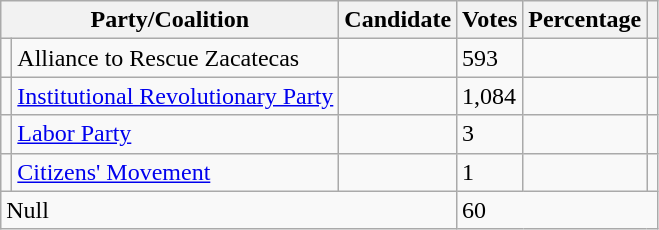<table class="wikitable">
<tr>
<th colspan="2"><strong>Party/Coalition</strong></th>
<th><strong>Candidate</strong></th>
<th><strong>Votes</strong></th>
<th><strong>Percentage</strong></th>
<th></th>
</tr>
<tr>
<td></td>
<td>Alliance to Rescue Zacatecas</td>
<td></td>
<td>593</td>
<td></td>
<td></td>
</tr>
<tr>
<td></td>
<td><a href='#'>Institutional Revolutionary Party</a></td>
<td></td>
<td>1,084</td>
<td></td>
<td></td>
</tr>
<tr>
<td></td>
<td><a href='#'>Labor Party</a></td>
<td></td>
<td>3</td>
<td></td>
<td></td>
</tr>
<tr>
<td></td>
<td><a href='#'>Citizens' Movement</a></td>
<td></td>
<td>1</td>
<td></td>
</tr>
<tr>
<td colspan="3">Null</td>
<td colspan="3">60</td>
</tr>
</table>
